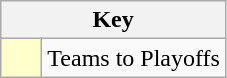<table class="wikitable" style="text-align: center;">
<tr>
<th colspan=2>Key</th>
</tr>
<tr>
<td style="background:#ffffcc; width:20px;"></td>
<td align=left>Teams to Playoffs</td>
</tr>
</table>
